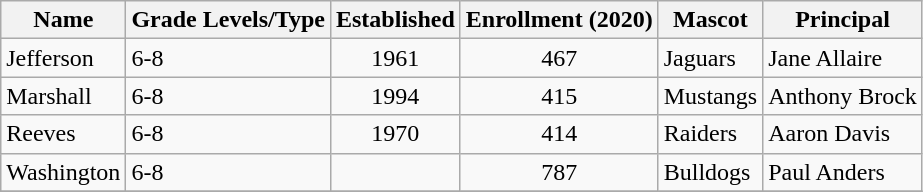<table class="wikitable sortable">
<tr>
<th>Name</th>
<th class="unsortable">Grade Levels/Type</th>
<th>Established</th>
<th>Enrollment (2020)</th>
<th class="unsortable">Mascot</th>
<th>Principal</th>
</tr>
<tr>
<td>Jefferson</td>
<td>6-8</td>
<td align="center">1961</td>
<td align="center">467</td>
<td>Jaguars</td>
<td>Jane Allaire</td>
</tr>
<tr>
<td>Marshall</td>
<td>6-8</td>
<td align="center">1994</td>
<td align="center">415</td>
<td>Mustangs</td>
<td>Anthony Brock</td>
</tr>
<tr>
<td style="color: black; background-color:#;">Reeves</td>
<td>6-8</td>
<td align="center">1970</td>
<td align="center">414</td>
<td>Raiders</td>
<td>Aaron Davis</td>
</tr>
<tr>
<td style="color: black; background-color:#;">Washington</td>
<td>6-8</td>
<td align="center"></td>
<td align="center">787</td>
<td>Bulldogs</td>
<td>Paul Anders</td>
</tr>
<tr>
</tr>
</table>
